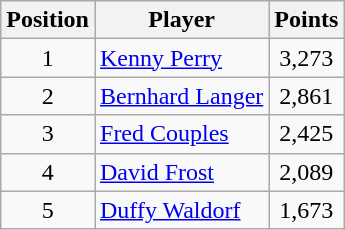<table class="wikitable">
<tr>
<th>Position</th>
<th>Player</th>
<th>Points</th>
</tr>
<tr>
<td align=center>1</td>
<td> <a href='#'>Kenny Perry</a></td>
<td align=center>3,273</td>
</tr>
<tr>
<td align=center>2</td>
<td> <a href='#'>Bernhard Langer</a></td>
<td align=center>2,861</td>
</tr>
<tr>
<td align=center>3</td>
<td> <a href='#'>Fred Couples</a></td>
<td align=center>2,425</td>
</tr>
<tr>
<td align=center>4</td>
<td> <a href='#'>David Frost</a></td>
<td align=center>2,089</td>
</tr>
<tr>
<td align=center>5</td>
<td> <a href='#'>Duffy Waldorf</a></td>
<td align=center>1,673</td>
</tr>
</table>
